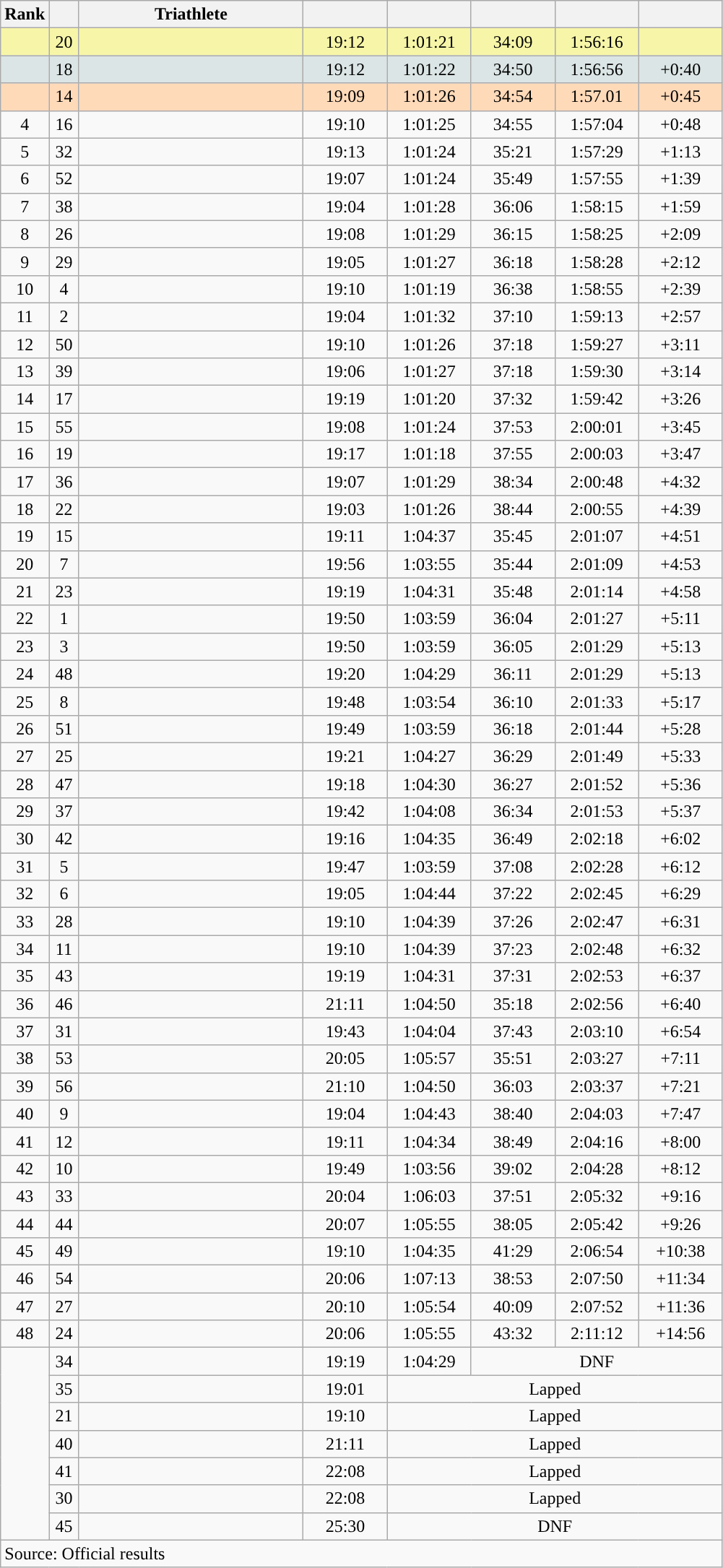<table class="wikitable sortable" style="text-align:center">
<tr>
<th data-sort-type="number" width="30">Rank</th>
<th width="20"></th>
<th width="200">Triathlete</th>
<th width="70"></th>
<th width="70"></th>
<th width="70"></th>
<th width="70"></th>
<th width="70"></th>
</tr>
<tr style="background:#F7F6A8;”">
<td></td>
<td>20</td>
<td align=left></td>
<td>19:12</td>
<td>1:01:21</td>
<td>34:09</td>
<td>1:56:16</td>
<td></td>
</tr>
<tr style="background:#DCE5E5;”">
<td></td>
<td>18</td>
<td align=left></td>
<td>19:12</td>
<td>1:01:22</td>
<td>34:50</td>
<td>1:56:56</td>
<td>+0:40</td>
</tr>
<tr style="background:#FFDAB9;">
<td></td>
<td>14</td>
<td align=left></td>
<td>19:09</td>
<td>1:01:26</td>
<td>34:54</td>
<td>1:57.01</td>
<td>+0:45</td>
</tr>
<tr>
<td>4</td>
<td>16</td>
<td align=left></td>
<td>19:10</td>
<td>1:01:25</td>
<td>34:55</td>
<td>1:57:04</td>
<td>+0:48</td>
</tr>
<tr>
<td>5</td>
<td>32</td>
<td align=left></td>
<td>19:13</td>
<td>1:01:24</td>
<td>35:21</td>
<td>1:57:29</td>
<td>+1:13</td>
</tr>
<tr>
<td>6</td>
<td>52</td>
<td align=left></td>
<td>19:07</td>
<td>1:01:24</td>
<td>35:49</td>
<td>1:57:55</td>
<td>+1:39</td>
</tr>
<tr>
<td>7</td>
<td>38</td>
<td align=left></td>
<td>19:04</td>
<td>1:01:28</td>
<td>36:06</td>
<td>1:58:15</td>
<td>+1:59</td>
</tr>
<tr>
<td>8</td>
<td>26</td>
<td align=left></td>
<td>19:08</td>
<td>1:01:29</td>
<td>36:15</td>
<td>1:58:25</td>
<td>+2:09</td>
</tr>
<tr>
<td>9</td>
<td>29</td>
<td align=left></td>
<td>19:05</td>
<td>1:01:27</td>
<td>36:18</td>
<td>1:58:28</td>
<td>+2:12</td>
</tr>
<tr>
<td>10</td>
<td>4</td>
<td align=left></td>
<td>19:10</td>
<td>1:01:19</td>
<td>36:38</td>
<td>1:58:55</td>
<td>+2:39</td>
</tr>
<tr>
<td>11</td>
<td>2</td>
<td align=left></td>
<td>19:04</td>
<td>1:01:32</td>
<td>37:10</td>
<td>1:59:13</td>
<td>+2:57</td>
</tr>
<tr>
<td>12</td>
<td>50</td>
<td align=left></td>
<td>19:10</td>
<td>1:01:26</td>
<td>37:18</td>
<td>1:59:27</td>
<td>+3:11</td>
</tr>
<tr>
<td>13</td>
<td>39</td>
<td align=left></td>
<td>19:06</td>
<td>1:01:27</td>
<td>37:18</td>
<td>1:59:30</td>
<td>+3:14</td>
</tr>
<tr>
<td>14</td>
<td>17</td>
<td align=left></td>
<td>19:19</td>
<td>1:01:20</td>
<td>37:32</td>
<td>1:59:42</td>
<td>+3:26</td>
</tr>
<tr>
<td>15</td>
<td>55</td>
<td align=left></td>
<td>19:08</td>
<td>1:01:24</td>
<td>37:53</td>
<td>2:00:01</td>
<td>+3:45</td>
</tr>
<tr>
<td>16</td>
<td>19</td>
<td align=left></td>
<td>19:17</td>
<td>1:01:18</td>
<td>37:55</td>
<td>2:00:03</td>
<td>+3:47</td>
</tr>
<tr>
<td>17</td>
<td>36</td>
<td align=left></td>
<td>19:07</td>
<td>1:01:29</td>
<td>38:34</td>
<td>2:00:48</td>
<td>+4:32</td>
</tr>
<tr>
<td>18</td>
<td>22</td>
<td align=left></td>
<td>19:03</td>
<td>1:01:26</td>
<td>38:44</td>
<td>2:00:55</td>
<td>+4:39</td>
</tr>
<tr>
<td>19</td>
<td>15</td>
<td align=left></td>
<td>19:11</td>
<td>1:04:37</td>
<td>35:45</td>
<td>2:01:07</td>
<td>+4:51</td>
</tr>
<tr>
<td>20</td>
<td>7</td>
<td align=left></td>
<td>19:56</td>
<td>1:03:55</td>
<td>35:44</td>
<td>2:01:09</td>
<td>+4:53</td>
</tr>
<tr>
<td>21</td>
<td>23</td>
<td align=left></td>
<td>19:19</td>
<td>1:04:31</td>
<td>35:48</td>
<td>2:01:14</td>
<td>+4:58</td>
</tr>
<tr>
<td>22</td>
<td>1</td>
<td align=left></td>
<td>19:50</td>
<td>1:03:59</td>
<td>36:04</td>
<td>2:01:27</td>
<td>+5:11</td>
</tr>
<tr>
<td>23</td>
<td>3</td>
<td align=left></td>
<td>19:50</td>
<td>1:03:59</td>
<td>36:05</td>
<td>2:01:29</td>
<td>+5:13</td>
</tr>
<tr>
<td>24</td>
<td>48</td>
<td align=left></td>
<td>19:20</td>
<td>1:04:29</td>
<td>36:11</td>
<td>2:01:29</td>
<td>+5:13</td>
</tr>
<tr>
<td>25</td>
<td>8</td>
<td align=left></td>
<td>19:48</td>
<td>1:03:54</td>
<td>36:10</td>
<td>2:01:33</td>
<td>+5:17</td>
</tr>
<tr>
<td>26</td>
<td>51</td>
<td align=left></td>
<td>19:49</td>
<td>1:03:59</td>
<td>36:18</td>
<td>2:01:44</td>
<td>+5:28</td>
</tr>
<tr>
<td>27</td>
<td>25</td>
<td align=left></td>
<td>19:21</td>
<td>1:04:27</td>
<td>36:29</td>
<td>2:01:49</td>
<td>+5:33</td>
</tr>
<tr>
<td>28</td>
<td>47</td>
<td align=left></td>
<td>19:18</td>
<td>1:04:30</td>
<td>36:27</td>
<td>2:01:52</td>
<td>+5:36</td>
</tr>
<tr>
<td>29</td>
<td>37</td>
<td align=left></td>
<td>19:42</td>
<td>1:04:08</td>
<td>36:34</td>
<td>2:01:53</td>
<td>+5:37</td>
</tr>
<tr>
<td>30</td>
<td>42</td>
<td align=left></td>
<td>19:16</td>
<td>1:04:35</td>
<td>36:49</td>
<td>2:02:18</td>
<td>+6:02</td>
</tr>
<tr>
<td>31</td>
<td>5</td>
<td align=left></td>
<td>19:47</td>
<td>1:03:59</td>
<td>37:08</td>
<td>2:02:28</td>
<td>+6:12</td>
</tr>
<tr>
<td>32</td>
<td>6</td>
<td align=left></td>
<td>19:05</td>
<td>1:04:44</td>
<td>37:22</td>
<td>2:02:45</td>
<td>+6:29</td>
</tr>
<tr>
<td>33</td>
<td>28</td>
<td align=left></td>
<td>19:10</td>
<td>1:04:39</td>
<td>37:26</td>
<td>2:02:47</td>
<td>+6:31</td>
</tr>
<tr>
<td>34</td>
<td>11</td>
<td align=left></td>
<td>19:10</td>
<td>1:04:39</td>
<td>37:23</td>
<td>2:02:48</td>
<td>+6:32</td>
</tr>
<tr>
<td>35</td>
<td>43</td>
<td align=left></td>
<td>19:19</td>
<td>1:04:31</td>
<td>37:31</td>
<td>2:02:53</td>
<td>+6:37</td>
</tr>
<tr>
<td>36</td>
<td>46</td>
<td align=left></td>
<td>21:11</td>
<td>1:04:50</td>
<td>35:18</td>
<td>2:02:56</td>
<td>+6:40</td>
</tr>
<tr>
<td>37</td>
<td>31</td>
<td align=left></td>
<td>19:43</td>
<td>1:04:04</td>
<td>37:43</td>
<td>2:03:10</td>
<td>+6:54</td>
</tr>
<tr>
<td>38</td>
<td>53</td>
<td align=left></td>
<td>20:05</td>
<td>1:05:57</td>
<td>35:51</td>
<td>2:03:27</td>
<td>+7:11</td>
</tr>
<tr>
<td>39</td>
<td>56</td>
<td align=left></td>
<td>21:10</td>
<td>1:04:50</td>
<td>36:03</td>
<td>2:03:37</td>
<td>+7:21</td>
</tr>
<tr>
<td>40</td>
<td>9</td>
<td align=left></td>
<td>19:04</td>
<td>1:04:43</td>
<td>38:40</td>
<td>2:04:03</td>
<td>+7:47</td>
</tr>
<tr>
<td>41</td>
<td>12</td>
<td align=left></td>
<td>19:11</td>
<td>1:04:34</td>
<td>38:49</td>
<td>2:04:16</td>
<td>+8:00</td>
</tr>
<tr>
<td>42</td>
<td>10</td>
<td align=left></td>
<td>19:49</td>
<td>1:03:56</td>
<td>39:02</td>
<td>2:04:28</td>
<td>+8:12</td>
</tr>
<tr>
<td>43</td>
<td>33</td>
<td align=left></td>
<td>20:04</td>
<td>1:06:03</td>
<td>37:51</td>
<td>2:05:32</td>
<td>+9:16</td>
</tr>
<tr>
<td>44</td>
<td>44</td>
<td align=left></td>
<td>20:07</td>
<td>1:05:55</td>
<td>38:05</td>
<td>2:05:42</td>
<td>+9:26</td>
</tr>
<tr>
<td>45</td>
<td>49</td>
<td align=left></td>
<td>19:10</td>
<td>1:04:35</td>
<td>41:29</td>
<td>2:06:54</td>
<td>+10:38</td>
</tr>
<tr>
<td>46</td>
<td>54</td>
<td align=left></td>
<td>20:06</td>
<td>1:07:13</td>
<td>38:53</td>
<td>2:07:50</td>
<td>+11:34</td>
</tr>
<tr>
<td>47</td>
<td>27</td>
<td align=left></td>
<td>20:10</td>
<td>1:05:54</td>
<td>40:09</td>
<td>2:07:52</td>
<td>+11:36</td>
</tr>
<tr>
<td>48</td>
<td>24</td>
<td align=left></td>
<td>20:06</td>
<td>1:05:55</td>
<td>43:32</td>
<td>2:11:12</td>
<td>+14:56</td>
</tr>
<tr>
<td align=center rowspan="7"></td>
<td>34</td>
<td align=left></td>
<td>19:19</td>
<td>1:04:29</td>
<td align=center colspan="3">DNF</td>
</tr>
<tr>
<td>35</td>
<td align=left></td>
<td>19:01</td>
<td align=center colspan="4">Lapped</td>
</tr>
<tr>
<td>21</td>
<td align=left></td>
<td>19:10</td>
<td align=center colspan="4">Lapped</td>
</tr>
<tr>
<td>40</td>
<td align=left></td>
<td>21:11</td>
<td align=center colspan="4">Lapped</td>
</tr>
<tr>
<td>41</td>
<td align=left></td>
<td>22:08</td>
<td align=center colspan="4">Lapped</td>
</tr>
<tr>
<td>30</td>
<td align=left></td>
<td>22:08</td>
<td align=center colspan="4">Lapped</td>
</tr>
<tr>
<td>45</td>
<td align=left></td>
<td>25:30</td>
<td align=center colspan="4">DNF</td>
</tr>
<tr class="sortbottom">
<td colspan="9" style="text-align:left;">Source: Official results</td>
</tr>
</table>
